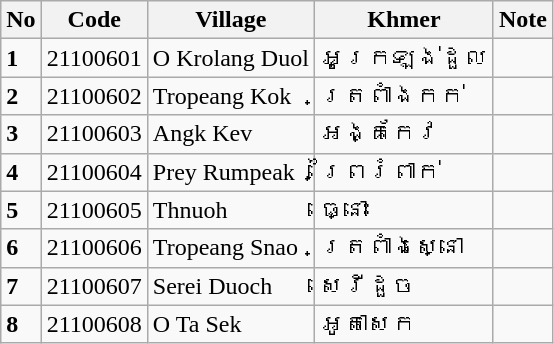<table class="wikitable">
<tr>
<th>No</th>
<th>Code</th>
<th>Village</th>
<th>Khmer</th>
<th>Note</th>
</tr>
<tr>
<td><strong>1</strong></td>
<td>21100601</td>
<td>O Krolang Duol</td>
<td>អូក្រឡង់ដួល</td>
<td></td>
</tr>
<tr>
<td><strong>2</strong></td>
<td>21100602</td>
<td>Tropeang Kok</td>
<td>ត្រពាំងកក់</td>
<td></td>
</tr>
<tr>
<td><strong>3</strong></td>
<td>21100603</td>
<td>Angk Kev</td>
<td>អង្គកែវ</td>
<td></td>
</tr>
<tr>
<td><strong>4</strong></td>
<td>21100604</td>
<td>Prey Rumpeak</td>
<td>ព្រៃរំពាក់</td>
<td></td>
</tr>
<tr>
<td><strong>5</strong></td>
<td>21100605</td>
<td>Thnuoh</td>
<td>ធ្នោះ</td>
<td></td>
</tr>
<tr>
<td><strong>6</strong></td>
<td>21100606</td>
<td>Tropeang Snao</td>
<td>ត្រពាំងស្នោ</td>
<td></td>
</tr>
<tr>
<td><strong>7</strong></td>
<td>21100607</td>
<td>Serei Duoch</td>
<td>សេរីដួច</td>
<td></td>
</tr>
<tr>
<td><strong>8</strong></td>
<td>21100608</td>
<td>O Ta Sek</td>
<td>អូតាសេក</td>
<td></td>
</tr>
</table>
